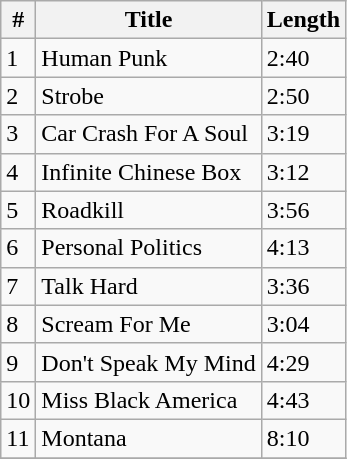<table class="wikitable">
<tr>
<th>#</th>
<th>Title</th>
<th>Length</th>
</tr>
<tr>
<td>1</td>
<td>Human Punk</td>
<td>2:40</td>
</tr>
<tr>
<td>2</td>
<td>Strobe</td>
<td>2:50</td>
</tr>
<tr>
<td>3</td>
<td>Car Crash For A Soul</td>
<td>3:19</td>
</tr>
<tr>
<td>4</td>
<td>Infinite Chinese Box</td>
<td>3:12</td>
</tr>
<tr>
<td>5</td>
<td>Roadkill</td>
<td>3:56</td>
</tr>
<tr>
<td>6</td>
<td>Personal Politics</td>
<td>4:13</td>
</tr>
<tr>
<td>7</td>
<td>Talk Hard</td>
<td>3:36</td>
</tr>
<tr>
<td>8</td>
<td>Scream For Me</td>
<td>3:04</td>
</tr>
<tr>
<td>9</td>
<td>Don't Speak My Mind</td>
<td>4:29</td>
</tr>
<tr>
<td>10</td>
<td>Miss Black America</td>
<td>4:43</td>
</tr>
<tr>
<td>11</td>
<td>Montana</td>
<td>8:10</td>
</tr>
<tr>
</tr>
</table>
